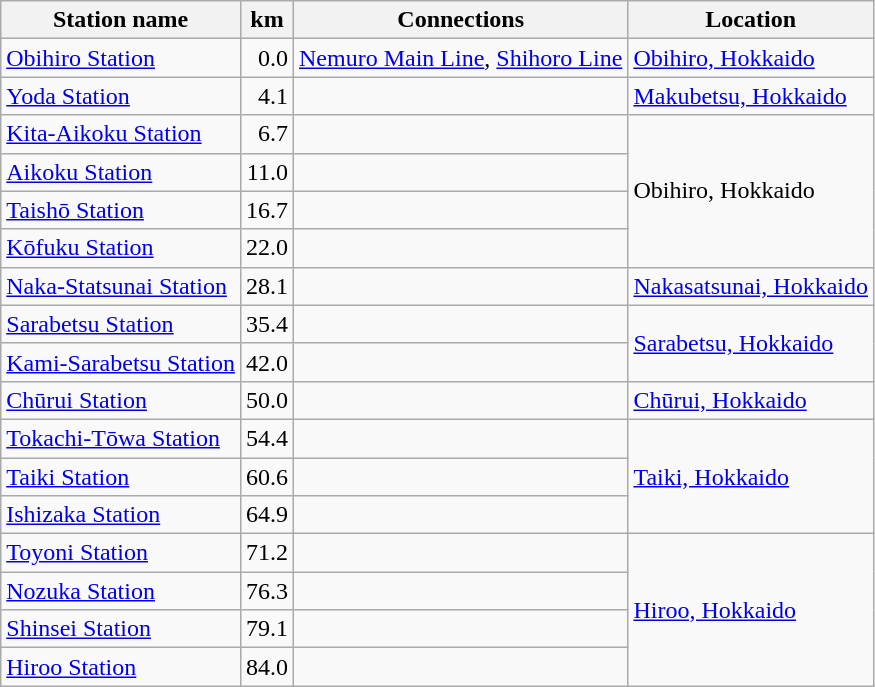<table class="wikitable" rules="all">
<tr>
<th>Station name</th>
<th>km</th>
<th>Connections</th>
<th>Location</th>
</tr>
<tr>
<td><a href='#'>Obihiro Station</a></td>
<td style="text-align:right;">0.0</td>
<td><a href='#'>Nemuro Main Line</a>, <a href='#'>Shihoro Line</a></td>
<td><a href='#'>Obihiro, Hokkaido</a></td>
</tr>
<tr>
<td><a href='#'>Yoda Station</a></td>
<td style="text-align:right;">4.1</td>
<td> </td>
<td><a href='#'>Makubetsu, Hokkaido</a></td>
</tr>
<tr>
<td><a href='#'>Kita-Aikoku Station</a></td>
<td style="text-align:right;">6.7</td>
<td> </td>
<td rowspan="4">Obihiro, Hokkaido</td>
</tr>
<tr>
<td><a href='#'>Aikoku Station</a></td>
<td style="text-align:right;">11.0</td>
<td> </td>
</tr>
<tr>
<td><a href='#'>Taishō Station</a></td>
<td style="text-align:right;">16.7</td>
<td> </td>
</tr>
<tr>
<td><a href='#'>Kōfuku Station</a></td>
<td style="text-align:right;">22.0</td>
<td> </td>
</tr>
<tr>
<td><a href='#'>Naka-Statsunai Station</a></td>
<td style="text-align:right;">28.1</td>
<td> </td>
<td><a href='#'>Nakasatsunai, Hokkaido</a></td>
</tr>
<tr>
<td><a href='#'>Sarabetsu Station</a></td>
<td style="text-align:right;">35.4</td>
<td> </td>
<td rowspan="2"><a href='#'>Sarabetsu, Hokkaido</a></td>
</tr>
<tr>
<td><a href='#'>Kami-Sarabetsu Station</a></td>
<td style="text-align:right;">42.0</td>
<td> </td>
</tr>
<tr>
<td><a href='#'>Chūrui Station</a></td>
<td style="text-align:right;">50.0</td>
<td> </td>
<td><a href='#'>Chūrui, Hokkaido</a></td>
</tr>
<tr>
<td><a href='#'>Tokachi-Tōwa Station</a></td>
<td style="text-align:right;">54.4</td>
<td> </td>
<td rowspan="3"><a href='#'>Taiki, Hokkaido</a></td>
</tr>
<tr>
<td><a href='#'>Taiki Station</a></td>
<td style="text-align:right;">60.6</td>
<td> </td>
</tr>
<tr>
<td><a href='#'>Ishizaka Station</a></td>
<td style="text-align:right;">64.9</td>
<td> </td>
</tr>
<tr>
<td><a href='#'>Toyoni Station</a></td>
<td style="text-align:right;">71.2</td>
<td> </td>
<td rowspan="4"><a href='#'>Hiroo, Hokkaido</a></td>
</tr>
<tr>
<td><a href='#'>Nozuka Station</a></td>
<td style="text-align:right;">76.3</td>
<td> </td>
</tr>
<tr>
<td><a href='#'>Shinsei Station</a></td>
<td style="text-align:right;">79.1</td>
<td> </td>
</tr>
<tr>
<td><a href='#'>Hiroo Station</a></td>
<td style="text-align:right;">84.0</td>
<td> </td>
</tr>
</table>
